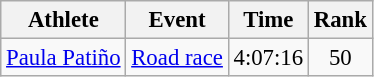<table class=wikitable style=font-size:95%;text-align:center>
<tr>
<th>Athlete</th>
<th>Event</th>
<th>Time</th>
<th>Rank</th>
</tr>
<tr align=center>
<td align=left><a href='#'>Paula Patiño</a></td>
<td align=center><a href='#'>Road race</a></td>
<td>4:07:16</td>
<td>50</td>
</tr>
</table>
